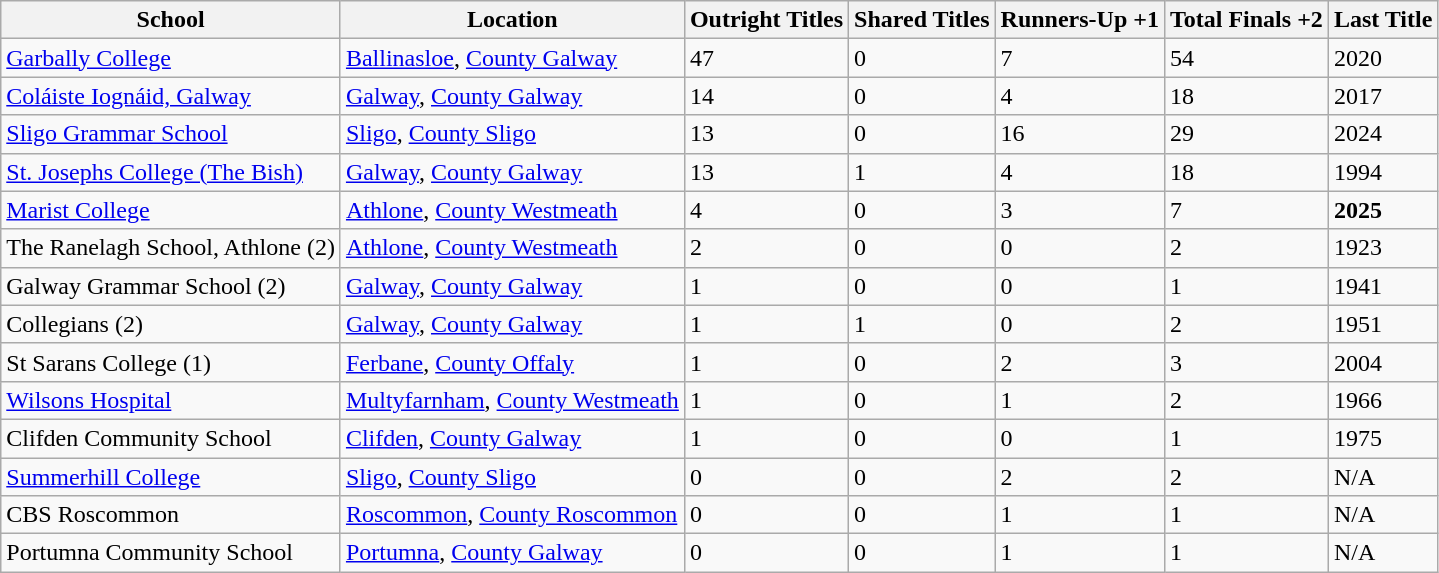<table class="wikitable">
<tr>
<th>School</th>
<th>Location</th>
<th>Outright Titles</th>
<th>Shared Titles</th>
<th>Runners-Up +1</th>
<th>Total Finals +2</th>
<th>Last Title</th>
</tr>
<tr>
<td> <a href='#'>Garbally College</a></td>
<td><a href='#'>Ballinasloe</a>, <a href='#'>County Galway</a></td>
<td>47</td>
<td>0</td>
<td>7</td>
<td>54</td>
<td>2020</td>
</tr>
<tr>
<td> <a href='#'>Coláiste Iognáid, Galway</a></td>
<td><a href='#'>Galway</a>, <a href='#'>County Galway</a></td>
<td>14</td>
<td>0</td>
<td>4</td>
<td>18</td>
<td>2017</td>
</tr>
<tr>
<td> <a href='#'>Sligo Grammar School</a></td>
<td><a href='#'>Sligo</a>, <a href='#'>County Sligo</a></td>
<td>13</td>
<td>0</td>
<td>16</td>
<td>29</td>
<td>2024</td>
</tr>
<tr>
<td> <a href='#'>St. Josephs College (The Bish)</a></td>
<td><a href='#'>Galway</a>, <a href='#'>County Galway</a></td>
<td>13</td>
<td>1</td>
<td>4</td>
<td>18</td>
<td>1994</td>
</tr>
<tr>
<td> <a href='#'>Marist College</a></td>
<td><a href='#'>Athlone</a>, <a href='#'>County Westmeath</a></td>
<td>4</td>
<td>0</td>
<td>3</td>
<td>7</td>
<td><strong>2025</strong></td>
</tr>
<tr>
<td> The Ranelagh School, Athlone (2)</td>
<td><a href='#'>Athlone</a>, <a href='#'>County Westmeath</a></td>
<td>2</td>
<td>0</td>
<td>0</td>
<td>2</td>
<td>1923</td>
</tr>
<tr>
<td> Galway Grammar School (2)</td>
<td><a href='#'>Galway</a>, <a href='#'>County Galway</a></td>
<td>1</td>
<td>0</td>
<td>0</td>
<td>1</td>
<td>1941</td>
</tr>
<tr>
<td> Collegians (2)</td>
<td><a href='#'>Galway</a>, <a href='#'>County Galway</a></td>
<td>1</td>
<td>1</td>
<td>0</td>
<td>2</td>
<td>1951</td>
</tr>
<tr>
<td> St Sarans College (1)</td>
<td><a href='#'>Ferbane</a>, <a href='#'>County Offaly</a></td>
<td>1</td>
<td>0</td>
<td>2</td>
<td>3</td>
<td>2004</td>
</tr>
<tr>
<td> <a href='#'>Wilsons Hospital</a></td>
<td><a href='#'>Multyfarnham</a>, <a href='#'>County Westmeath</a></td>
<td>1</td>
<td>0</td>
<td>1</td>
<td>2</td>
<td>1966</td>
</tr>
<tr>
<td>  Clifden Community School</td>
<td><a href='#'>Clifden</a>, <a href='#'>County Galway</a></td>
<td>1</td>
<td>0</td>
<td>0</td>
<td>1</td>
<td>1975</td>
</tr>
<tr>
<td> <a href='#'>Summerhill College</a></td>
<td><a href='#'>Sligo</a>, <a href='#'>County Sligo</a></td>
<td>0</td>
<td>0</td>
<td>2</td>
<td>2</td>
<td>N/A</td>
</tr>
<tr>
<td> CBS Roscommon</td>
<td><a href='#'>Roscommon</a>, <a href='#'>County Roscommon</a></td>
<td>0</td>
<td>0</td>
<td>1</td>
<td>1</td>
<td>N/A</td>
</tr>
<tr>
<td> Portumna Community School</td>
<td><a href='#'>Portumna</a>, <a href='#'>County Galway</a></td>
<td>0</td>
<td>0</td>
<td>1</td>
<td>1</td>
<td>N/A</td>
</tr>
</table>
